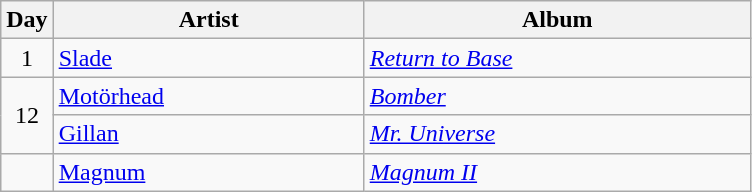<table class="wikitable" border="1">
<tr>
<th>Day</th>
<th width="200">Artist</th>
<th width="250">Album</th>
</tr>
<tr>
<td rowspan="1" style="text-align:center;">1</td>
<td><a href='#'>Slade</a></td>
<td><em><a href='#'>Return to Base</a></em></td>
</tr>
<tr>
<td rowspan="2" style="text-align:center;">12</td>
<td><a href='#'>Motörhead</a></td>
<td><em><a href='#'>Bomber</a></em></td>
</tr>
<tr>
<td><a href='#'>Gillan</a></td>
<td><em><a href='#'>Mr. Universe</a></em></td>
</tr>
<tr>
<td rowspan="1" style="text-align:center;"></td>
<td><a href='#'>Magnum</a></td>
<td><em><a href='#'>Magnum II</a></em></td>
</tr>
</table>
